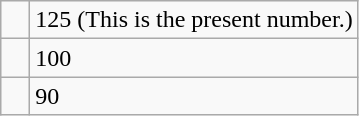<table class="wikitable">
<tr>
<td>   </td>
<td>125     (This  is  the  present  number.)</td>
</tr>
<tr>
<td> </td>
<td>100</td>
</tr>
<tr>
<td> </td>
<td>90</td>
</tr>
</table>
